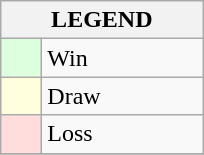<table class="wikitable">
<tr>
<th colspan="2">LEGEND</th>
</tr>
<tr>
<td style="background:#ddffdd;" width=20> </td>
<td width=100>Win</td>
</tr>
<tr>
<td style="background:#ffffdd"  width=20> </td>
<td width=100>Draw</td>
</tr>
<tr>
<td style="background:#ffdddd;" width=20> </td>
<td width=100>Loss</td>
</tr>
<tr>
</tr>
</table>
